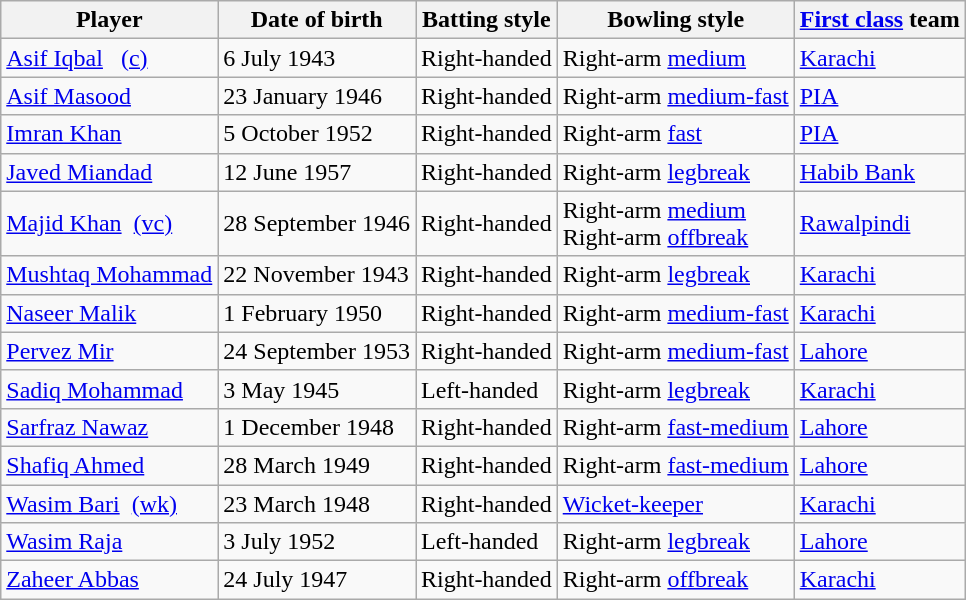<table class="wikitable">
<tr>
<th>Player</th>
<th>Date of birth</th>
<th>Batting style</th>
<th>Bowling style</th>
<th><a href='#'>First class</a> team</th>
</tr>
<tr>
<td><a href='#'>Asif Iqbal</a>   <a href='#'>(c)</a></td>
<td>6 July 1943</td>
<td>Right-handed</td>
<td>Right-arm <a href='#'>medium</a></td>
<td><a href='#'>Karachi</a></td>
</tr>
<tr>
<td><a href='#'>Asif Masood</a></td>
<td>23 January 1946</td>
<td>Right-handed</td>
<td>Right-arm <a href='#'>medium-fast</a></td>
<td><a href='#'>PIA</a></td>
</tr>
<tr>
<td><a href='#'>Imran Khan</a></td>
<td>5 October 1952</td>
<td>Right-handed</td>
<td>Right-arm <a href='#'>fast</a></td>
<td><a href='#'>PIA</a></td>
</tr>
<tr>
<td><a href='#'>Javed Miandad</a></td>
<td>12 June 1957</td>
<td>Right-handed</td>
<td>Right-arm <a href='#'>legbreak</a></td>
<td><a href='#'>Habib Bank</a></td>
</tr>
<tr>
<td><a href='#'>Majid Khan</a>  <a href='#'>(vc)</a></td>
<td>28 September 1946</td>
<td>Right-handed</td>
<td>Right-arm <a href='#'>medium</a><br>Right-arm <a href='#'>offbreak</a></td>
<td><a href='#'>Rawalpindi</a></td>
</tr>
<tr>
<td><a href='#'>Mushtaq Mohammad</a></td>
<td>22 November 1943</td>
<td>Right-handed</td>
<td>Right-arm <a href='#'>legbreak</a></td>
<td><a href='#'>Karachi</a></td>
</tr>
<tr>
<td><a href='#'>Naseer Malik</a></td>
<td>1 February 1950</td>
<td>Right-handed</td>
<td>Right-arm <a href='#'>medium-fast</a></td>
<td><a href='#'>Karachi</a></td>
</tr>
<tr>
<td><a href='#'>Pervez Mir</a></td>
<td>24 September 1953</td>
<td>Right-handed</td>
<td>Right-arm <a href='#'>medium-fast</a></td>
<td><a href='#'>Lahore</a></td>
</tr>
<tr>
<td><a href='#'>Sadiq Mohammad</a></td>
<td>3 May 1945</td>
<td>Left-handed</td>
<td>Right-arm <a href='#'>legbreak</a></td>
<td><a href='#'>Karachi</a></td>
</tr>
<tr>
<td><a href='#'>Sarfraz Nawaz</a></td>
<td>1 December 1948</td>
<td>Right-handed</td>
<td>Right-arm <a href='#'>fast-medium</a></td>
<td><a href='#'>Lahore</a></td>
</tr>
<tr>
<td><a href='#'>Shafiq Ahmed</a></td>
<td>28 March 1949</td>
<td>Right-handed</td>
<td>Right-arm <a href='#'>fast-medium</a></td>
<td><a href='#'>Lahore</a></td>
</tr>
<tr>
<td><a href='#'>Wasim Bari</a>  <a href='#'>(wk)</a></td>
<td>23 March 1948</td>
<td>Right-handed</td>
<td><a href='#'>Wicket-keeper</a></td>
<td><a href='#'>Karachi</a></td>
</tr>
<tr>
<td><a href='#'>Wasim Raja</a></td>
<td>3 July 1952</td>
<td>Left-handed</td>
<td>Right-arm <a href='#'>legbreak</a></td>
<td><a href='#'>Lahore</a></td>
</tr>
<tr>
<td><a href='#'>Zaheer Abbas</a></td>
<td>24 July 1947</td>
<td>Right-handed</td>
<td>Right-arm <a href='#'>offbreak</a></td>
<td><a href='#'>Karachi</a></td>
</tr>
</table>
